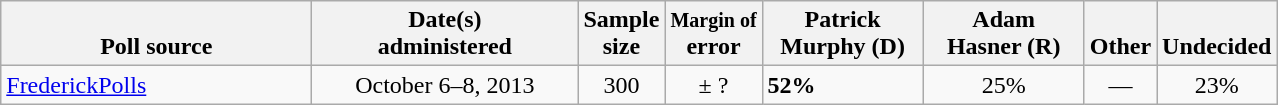<table class="wikitable">
<tr valign= bottom>
<th style="width:200px;">Poll source</th>
<th style="width:170px;">Date(s)<br>administered</th>
<th class=small>Sample<br>size</th>
<th class=small><small>Margin of</small><br>error</th>
<th style="width:100px;">Patrick<br>Murphy (D)</th>
<th style="width:100px;">Adam<br>Hasner (R)</th>
<th style="width:40px;">Other</th>
<th style="width:40px;">Undecided</th>
</tr>
<tr>
<td><a href='#'>FrederickPolls</a></td>
<td align=center>October 6–8, 2013</td>
<td align=center>300</td>
<td align=center>± ?</td>
<td><strong>52%</strong></td>
<td align=center>25%</td>
<td align=center>—</td>
<td align=center>23%</td>
</tr>
</table>
